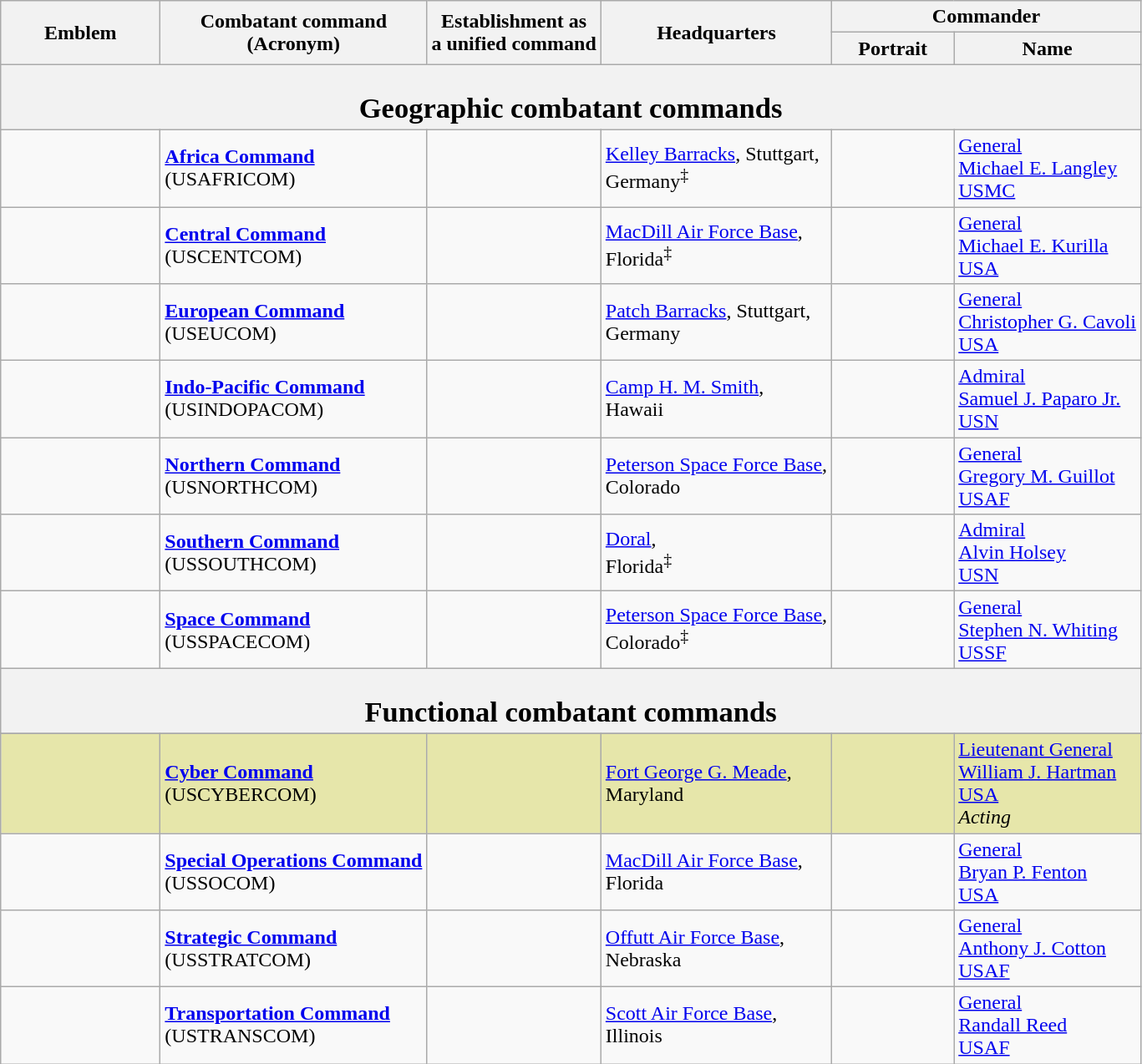<table class="wikitable center">
<tr>
<th rowspan="2" style="width:120px;">Emblem</th>
<th rowspan="2">Combatant command<br>(Acronym)</th>
<th rowspan="2" data-sort-type="date">Establishment as<br>a unified command</th>
<th rowspan="2" data-sort-type="number">Headquarters</th>
<th colspan="3">Commander</th>
</tr>
<tr>
<th style="width:90px;">Portrait</th>
<th>Name</th>
</tr>
<tr>
<th colspan="6"><br><big><big>Geographic combatant commands</big></big></th>
</tr>
<tr>
<td></td>
<td><strong><a href='#'>Africa Command</a></strong><br>(USAFRICOM)</td>
<td></td>
<td><a href='#'>Kelley Barracks</a>, Stuttgart,<br>Germany<sup>‡</sup></td>
<td></td>
<td><a href='#'>General</a><br><a href='#'>Michael E. Langley</a><br><a href='#'>USMC</a></td>
</tr>
<tr>
<td></td>
<td><strong><a href='#'>Central Command</a></strong><br>(USCENTCOM)</td>
<td></td>
<td><a href='#'>MacDill Air Force Base</a>,<br>Florida<sup>‡</sup></td>
<td></td>
<td><a href='#'>General</a><br><a href='#'>Michael E. Kurilla</a><br><a href='#'>USA</a></td>
</tr>
<tr>
<td></td>
<td><strong><a href='#'>European Command</a></strong><br>(USEUCOM)</td>
<td></td>
<td><a href='#'>Patch Barracks</a>, Stuttgart,<br>Germany</td>
<td></td>
<td><a href='#'>General</a><br><a href='#'>Christopher G. Cavoli</a><br><a href='#'>USA</a></td>
</tr>
<tr>
<td></td>
<td><strong><a href='#'>Indo-Pacific Command</a></strong><br>(USINDOPACOM)</td>
<td></td>
<td><a href='#'>Camp H. M. Smith</a>,<br>Hawaii</td>
<td></td>
<td><a href='#'>Admiral</a><br><a href='#'>Samuel J. Paparo Jr.</a><br><a href='#'>USN</a></td>
</tr>
<tr>
<td></td>
<td><strong><a href='#'>Northern Command</a></strong><br>(USNORTHCOM)</td>
<td></td>
<td><a href='#'>Peterson Space Force Base</a>,<br>Colorado</td>
<td></td>
<td><a href='#'>General</a><br><a href='#'>Gregory M. Guillot</a><br><a href='#'>USAF</a></td>
</tr>
<tr>
<td></td>
<td><strong><a href='#'>Southern Command</a></strong><br>(USSOUTHCOM)</td>
<td></td>
<td><a href='#'>Doral</a>,<br>Florida<sup>‡</sup></td>
<td></td>
<td><a href='#'>Admiral</a><br><a href='#'>Alvin Holsey</a><br><a href='#'>USN</a></td>
</tr>
<tr>
<td></td>
<td><strong><a href='#'>Space Command</a></strong><br>(USSPACECOM)</td>
<td></td>
<td><a href='#'>Peterson Space Force Base</a>,<br>Colorado<sup>‡</sup></td>
<td></td>
<td><a href='#'>General</a><br><a href='#'>Stephen N. Whiting</a><br><a href='#'>USSF</a></td>
</tr>
<tr>
<th colspan="6"><br><big><big>Functional combatant commands</big></big></th>
</tr>
<tr>
</tr>
<tr style=background:#e6e6aa;>
<td></td>
<td><strong><a href='#'>Cyber Command</a></strong><br>(USCYBERCOM)</td>
<td></td>
<td><a href='#'>Fort George G. Meade</a>,<br>Maryland</td>
<td></td>
<td><a href='#'>Lieutenant General</a><br><a href='#'>William J. Hartman</a><br><a href='#'>USA</a><br><em>Acting</em></td>
</tr>
<tr>
<td></td>
<td><strong><a href='#'>Special Operations Command</a></strong><br>(USSOCOM)</td>
<td></td>
<td><a href='#'>MacDill Air Force Base</a>,<br>Florida</td>
<td></td>
<td><a href='#'>General</a><br><a href='#'>Bryan P. Fenton</a><br><a href='#'>USA</a></td>
</tr>
<tr>
<td></td>
<td><strong><a href='#'>Strategic Command</a></strong><br>(USSTRATCOM)</td>
<td></td>
<td><a href='#'>Offutt Air Force Base</a>,<br>Nebraska</td>
<td></td>
<td><a href='#'>General</a><br><a href='#'>Anthony J. Cotton</a><br><a href='#'>USAF</a></td>
</tr>
<tr>
<td></td>
<td><strong><a href='#'>Transportation Command</a></strong><br>(USTRANSCOM)</td>
<td></td>
<td><a href='#'>Scott Air Force Base</a>,<br>Illinois</td>
<td></td>
<td><a href='#'>General</a><br><a href='#'>Randall Reed</a><br><a href='#'>USAF</a></td>
</tr>
</table>
